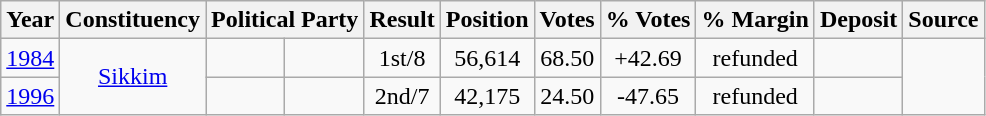<table class="wikitable sortable" style="text-align:center;">
<tr>
<th>Year</th>
<th>Constituency</th>
<th Colspan=2>Political Party</th>
<th>Result</th>
<th>Position</th>
<th>Votes</th>
<th>% Votes</th>
<th>% Margin</th>
<th>Deposit</th>
<th>Source</th>
</tr>
<tr>
<td><a href='#'>1984</a></td>
<td rowspan=2><a href='#'>Sikkim</a></td>
<td></td>
<td></td>
<td>1st/8</td>
<td>56,614</td>
<td>68.50</td>
<td>+42.69</td>
<td>refunded</td>
<td></td>
</tr>
<tr>
<td><a href='#'>1996</a></td>
<td></td>
<td></td>
<td>2nd/7</td>
<td>42,175</td>
<td>24.50</td>
<td>-47.65</td>
<td>refunded</td>
<td></td>
</tr>
</table>
